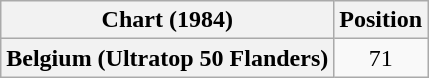<table class="wikitable plainrowheaders" style="text-align:center">
<tr>
<th scope="col">Chart (1984)</th>
<th scope="col">Position</th>
</tr>
<tr>
<th scope="row">Belgium (Ultratop 50 Flanders)</th>
<td>71</td>
</tr>
</table>
